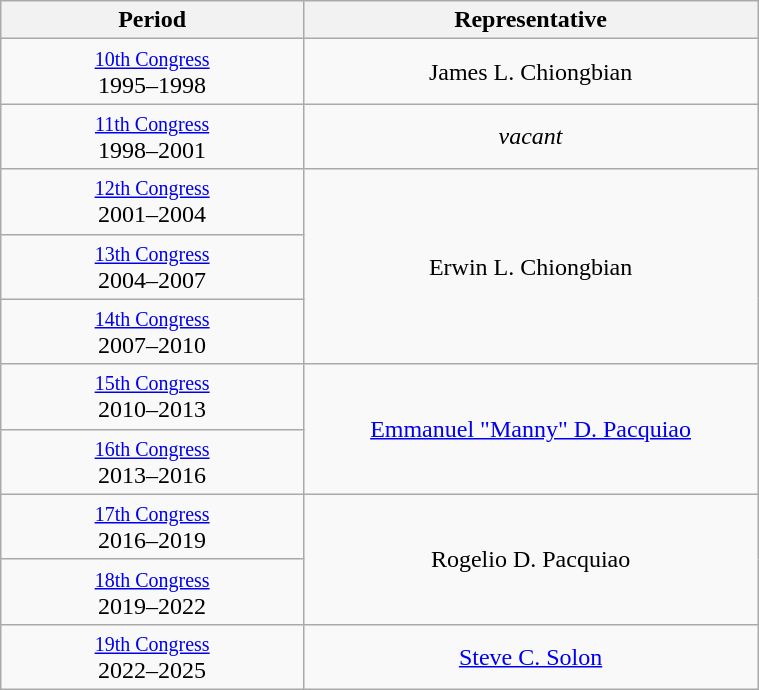<table class="wikitable" style="text-align:center; width:40%;">
<tr>
<th width=40%>Period</th>
<th>Representative</th>
</tr>
<tr>
<td><small><a href='#'>10th Congress</a></small><br>1995–1998</td>
<td>James L. Chiongbian</td>
</tr>
<tr>
<td><small><a href='#'>11th Congress</a></small><br>1998–2001</td>
<td><em>vacant</em></td>
</tr>
<tr>
<td><small><a href='#'>12th Congress</a></small><br>2001–2004</td>
<td rowspan="3">Erwin L. Chiongbian</td>
</tr>
<tr>
<td><small><a href='#'>13th Congress</a></small><br>2004–2007</td>
</tr>
<tr>
<td><small><a href='#'>14th Congress</a></small><br>2007–2010</td>
</tr>
<tr>
<td><small><a href='#'>15th Congress</a></small><br>2010–2013</td>
<td rowspan="2"><a href='#'>Emmanuel "Manny" D. Pacquiao</a></td>
</tr>
<tr>
<td><small><a href='#'>16th Congress</a></small><br>2013–2016</td>
</tr>
<tr>
<td><small><a href='#'>17th Congress</a></small><br>2016–2019</td>
<td rowspan="2">Rogelio D. Pacquiao</td>
</tr>
<tr>
<td><small><a href='#'>18th Congress</a></small><br>2019–2022</td>
</tr>
<tr>
<td><small><a href='#'>19th Congress</a></small><br>2022–2025</td>
<td><a href='#'>Steve C. Solon</a></td>
</tr>
</table>
